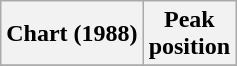<table class="wikitable sortable">
<tr>
<th align="left">Chart (1988)</th>
<th align="center">Peak<br>position</th>
</tr>
<tr>
</tr>
</table>
